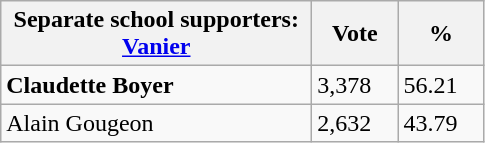<table class="wikitable">
<tr>
<th bgcolor="#DDDDFF" width="200px">Separate school supporters: <a href='#'>Vanier</a></th>
<th bgcolor="#DDDDFF" width="50px">Vote</th>
<th bgcolor="#DDDDFF" width="50px">%</th>
</tr>
<tr>
<td><strong>Claudette Boyer</strong></td>
<td>3,378</td>
<td>56.21</td>
</tr>
<tr>
<td>Alain Gougeon</td>
<td>2,632</td>
<td>43.79</td>
</tr>
</table>
